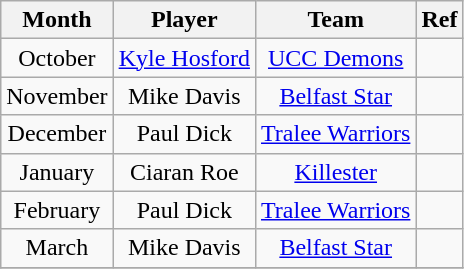<table class="wikitable" style="text-align:center">
<tr>
<th>Month</th>
<th>Player</th>
<th>Team</th>
<th>Ref</th>
</tr>
<tr>
<td>October</td>
<td><a href='#'>Kyle Hosford</a></td>
<td><a href='#'>UCC Demons</a></td>
<td></td>
</tr>
<tr>
<td>November</td>
<td>Mike Davis</td>
<td><a href='#'>Belfast Star</a></td>
<td></td>
</tr>
<tr>
<td>December</td>
<td>Paul Dick</td>
<td><a href='#'>Tralee Warriors</a></td>
<td></td>
</tr>
<tr>
<td>January</td>
<td>Ciaran Roe</td>
<td><a href='#'>Killester</a></td>
<td></td>
</tr>
<tr>
<td>February</td>
<td>Paul Dick</td>
<td><a href='#'>Tralee Warriors</a></td>
<td></td>
</tr>
<tr>
<td>March</td>
<td>Mike Davis</td>
<td><a href='#'>Belfast Star</a></td>
<td></td>
</tr>
<tr>
</tr>
</table>
